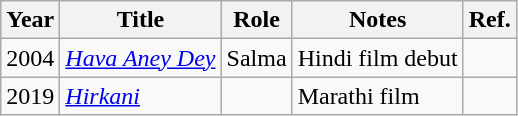<table class="wikitable" style="text-align:left;">
<tr>
<th>Year</th>
<th>Title</th>
<th>Role</th>
<th>Notes</th>
<th>Ref.</th>
</tr>
<tr>
<td>2004</td>
<td><em><a href='#'>Hava Aney Dey</a></em></td>
<td>Salma</td>
<td>Hindi film debut</td>
<td></td>
</tr>
<tr>
<td>2019</td>
<td><em><a href='#'>Hirkani</a></em></td>
<td></td>
<td>Marathi film</td>
<td></td>
</tr>
</table>
